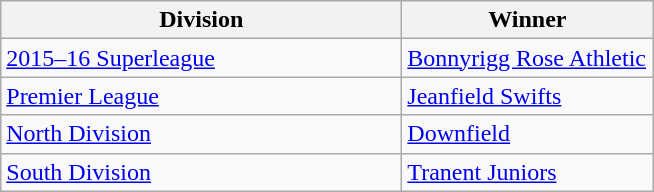<table class="wikitable">
<tr>
<th width=260>Division</th>
<th width=160>Winner</th>
</tr>
<tr>
<td><a href='#'>2015–16 Superleague</a></td>
<td><a href='#'>Bonnyrigg Rose Athletic</a></td>
</tr>
<tr>
<td><a href='#'>Premier League</a></td>
<td><a href='#'>Jeanfield Swifts</a></td>
</tr>
<tr>
<td><a href='#'>North Division</a></td>
<td><a href='#'>Downfield</a></td>
</tr>
<tr>
<td><a href='#'>South Division</a></td>
<td><a href='#'>Tranent Juniors</a></td>
</tr>
</table>
